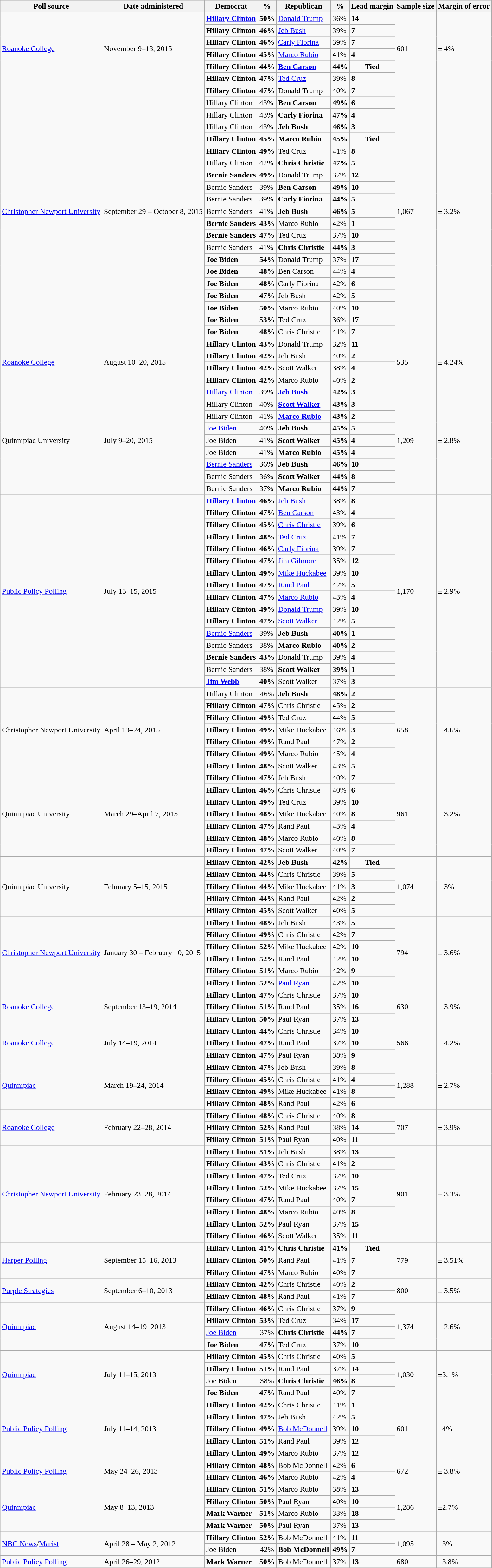<table class="wikitable sortable">
<tr valign=bottom>
<th>Poll source</th>
<th>Date administered</th>
<th>Democrat</th>
<th>%</th>
<th>Republican</th>
<th>%</th>
<th>Lead margin</th>
<th>Sample size</th>
<th>Margin of error</th>
</tr>
<tr>
<td rowspan=6><a href='#'>Roanoke College</a></td>
<td rowspan=6>November 9–13, 2015</td>
<td><strong><a href='#'>Hillary Clinton</a></strong></td>
<td><strong>50%</strong></td>
<td><a href='#'>Donald Trump</a></td>
<td>36%</td>
<td><strong>14</strong></td>
<td rowspan=6>601</td>
<td rowspan=6>± 4%</td>
</tr>
<tr>
<td><strong>Hillary Clinton</strong></td>
<td><strong>46%</strong></td>
<td><a href='#'>Jeb Bush</a></td>
<td>39%</td>
<td><strong>7</strong></td>
</tr>
<tr>
<td><strong>Hillary Clinton</strong></td>
<td><strong>46%</strong></td>
<td><a href='#'>Carly Fiorina</a></td>
<td>39%</td>
<td><strong>7</strong></td>
</tr>
<tr>
<td><strong>Hillary Clinton</strong></td>
<td><strong>45%</strong></td>
<td><a href='#'>Marco Rubio</a></td>
<td>41%</td>
<td><strong>4</strong></td>
</tr>
<tr>
<td><strong>Hillary Clinton</strong></td>
<td><strong>44%</strong></td>
<td><strong><a href='#'>Ben Carson</a></strong></td>
<td><strong>44%</strong></td>
<td style="text-align:center;"><strong>Tied</strong></td>
</tr>
<tr>
<td><strong>Hillary Clinton</strong></td>
<td><strong>47%</strong></td>
<td><a href='#'>Ted Cruz</a></td>
<td>39%</td>
<td><strong>8</strong></td>
</tr>
<tr>
<td rowspan=21><a href='#'>Christopher Newport University</a></td>
<td rowspan=21>September 29 – October 8, 2015</td>
<td><strong>Hillary Clinton</strong></td>
<td><strong>47%</strong></td>
<td>Donald Trump</td>
<td>40%</td>
<td><strong>7</strong></td>
<td rowspan=21>1,067</td>
<td rowspan=21>± 3.2%</td>
</tr>
<tr>
<td>Hillary Clinton</td>
<td>43%</td>
<td><strong>Ben Carson</strong></td>
<td><strong>49%</strong></td>
<td><strong>6</strong></td>
</tr>
<tr>
<td>Hillary Clinton</td>
<td>43%</td>
<td><strong>Carly Fiorina</strong></td>
<td><strong>47%</strong></td>
<td><strong>4</strong></td>
</tr>
<tr>
<td>Hillary Clinton</td>
<td>43%</td>
<td><strong>Jeb Bush</strong></td>
<td><strong>46%</strong></td>
<td><strong>3</strong></td>
</tr>
<tr>
<td><strong>Hillary Clinton</strong></td>
<td><strong>45%</strong></td>
<td><strong>Marco Rubio</strong></td>
<td><strong>45%</strong></td>
<td style="text-align:center;"><strong>Tied</strong></td>
</tr>
<tr>
<td><strong>Hillary Clinton</strong></td>
<td><strong>49%</strong></td>
<td>Ted Cruz</td>
<td>41%</td>
<td><strong>8</strong></td>
</tr>
<tr>
<td>Hillary Clinton</td>
<td>42%</td>
<td><strong>Chris Christie</strong></td>
<td><strong>47%</strong></td>
<td><strong>5</strong></td>
</tr>
<tr>
<td><strong>Bernie Sanders</strong></td>
<td><strong>49%</strong></td>
<td>Donald Trump</td>
<td>37%</td>
<td><strong>12</strong></td>
</tr>
<tr>
<td>Bernie Sanders</td>
<td>39%</td>
<td><strong>Ben Carson</strong></td>
<td><strong>49%</strong></td>
<td><strong>10</strong></td>
</tr>
<tr>
<td>Bernie Sanders</td>
<td>39%</td>
<td><strong>Carly Fiorina</strong></td>
<td><strong>44%</strong></td>
<td><strong>5</strong></td>
</tr>
<tr>
<td>Bernie Sanders</td>
<td>41%</td>
<td><strong>Jeb Bush</strong></td>
<td><strong>46%</strong></td>
<td><strong>5</strong></td>
</tr>
<tr>
<td><strong>Bernie Sanders</strong></td>
<td><strong>43%</strong></td>
<td>Marco Rubio</td>
<td>42%</td>
<td><strong>1</strong></td>
</tr>
<tr>
<td><strong>Bernie Sanders</strong></td>
<td><strong>47%</strong></td>
<td>Ted Cruz</td>
<td>37%</td>
<td><strong>10</strong></td>
</tr>
<tr>
<td>Bernie Sanders</td>
<td>41%</td>
<td><strong>Chris Christie</strong></td>
<td><strong>44%</strong></td>
<td><strong>3</strong></td>
</tr>
<tr>
<td><strong>Joe Biden</strong></td>
<td><strong>54%</strong></td>
<td>Donald Trump</td>
<td>37%</td>
<td><strong>17</strong></td>
</tr>
<tr>
<td><strong>Joe Biden</strong></td>
<td><strong>48%</strong></td>
<td>Ben Carson</td>
<td>44%</td>
<td><strong>4</strong></td>
</tr>
<tr>
<td><strong>Joe Biden</strong></td>
<td><strong>48%</strong></td>
<td>Carly Fiorina</td>
<td>42%</td>
<td><strong>6</strong></td>
</tr>
<tr>
<td><strong>Joe Biden</strong></td>
<td><strong>47%</strong></td>
<td>Jeb Bush</td>
<td>42%</td>
<td><strong>5</strong></td>
</tr>
<tr>
<td><strong>Joe Biden</strong></td>
<td><strong>50%</strong></td>
<td>Marco Rubio</td>
<td>40%</td>
<td><strong>10</strong></td>
</tr>
<tr>
<td><strong>Joe Biden</strong></td>
<td><strong>53%</strong></td>
<td>Ted Cruz</td>
<td>36%</td>
<td><strong>17</strong></td>
</tr>
<tr>
<td><strong>Joe Biden</strong></td>
<td><strong>48%</strong></td>
<td>Chris Christie</td>
<td>41%</td>
<td><strong>7</strong></td>
</tr>
<tr>
<td rowspan=4><a href='#'>Roanoke College</a></td>
<td rowspan=4>August 10–20, 2015</td>
<td><strong>Hillary Clinton</strong></td>
<td><strong>43%</strong></td>
<td>Donald Trump</td>
<td>32%</td>
<td><strong>11</strong></td>
<td rowspan=4>535</td>
<td rowspan=4>± 4.24%</td>
</tr>
<tr>
<td><strong>Hillary Clinton</strong></td>
<td><strong>42%</strong></td>
<td>Jeb Bush</td>
<td>40%</td>
<td><strong>2</strong></td>
</tr>
<tr>
<td><strong>Hillary Clinton</strong></td>
<td><strong>42%</strong></td>
<td>Scott Walker</td>
<td>38%</td>
<td><strong>4</strong></td>
</tr>
<tr>
<td><strong>Hillary Clinton</strong></td>
<td><strong>42%</strong></td>
<td>Marco Rubio</td>
<td>40%</td>
<td><strong>2</strong></td>
</tr>
<tr>
<td rowspan=9>Quinnipiac University</td>
<td rowspan=9>July 9–20, 2015</td>
<td><a href='#'>Hillary Clinton</a></td>
<td>39%</td>
<td><strong><a href='#'>Jeb Bush</a></strong></td>
<td><strong>42%</strong></td>
<td><strong>3</strong></td>
<td rowspan=9>1,209</td>
<td rowspan=9>± 2.8%</td>
</tr>
<tr>
<td>Hillary Clinton</td>
<td>40%</td>
<td><strong><a href='#'>Scott Walker</a></strong></td>
<td><strong>43%</strong></td>
<td><strong>3</strong></td>
</tr>
<tr>
<td>Hillary Clinton</td>
<td>41%</td>
<td><strong><a href='#'>Marco Rubio</a></strong></td>
<td><strong>43%</strong></td>
<td><strong>2</strong></td>
</tr>
<tr>
<td><a href='#'>Joe Biden</a></td>
<td>40%</td>
<td><strong>Jeb Bush</strong></td>
<td><strong>45%</strong></td>
<td><strong>5</strong></td>
</tr>
<tr>
<td>Joe Biden</td>
<td>41%</td>
<td><strong>Scott Walker</strong></td>
<td><strong>45%</strong></td>
<td><strong>4</strong></td>
</tr>
<tr>
<td>Joe Biden</td>
<td>41%</td>
<td><strong>Marco Rubio</strong></td>
<td><strong>45%</strong></td>
<td><strong>4</strong></td>
</tr>
<tr>
<td><a href='#'>Bernie Sanders</a></td>
<td>36%</td>
<td><strong>Jeb Bush</strong></td>
<td><strong>46%</strong></td>
<td><strong>10</strong></td>
</tr>
<tr>
<td>Bernie Sanders</td>
<td>36%</td>
<td><strong>Scott Walker</strong></td>
<td><strong>44%</strong></td>
<td><strong>8</strong></td>
</tr>
<tr>
<td>Bernie Sanders</td>
<td>37%</td>
<td><strong>Marco Rubio</strong></td>
<td><strong>44%</strong></td>
<td><strong>7</strong></td>
</tr>
<tr>
<td rowspan=16><a href='#'>Public Policy Polling</a></td>
<td rowspan=16>July 13–15, 2015</td>
<td><strong><a href='#'>Hillary Clinton</a></strong></td>
<td><strong>46%</strong></td>
<td><a href='#'>Jeb Bush</a></td>
<td>38%</td>
<td><strong>8</strong></td>
<td rowspan=16>1,170</td>
<td rowspan=16>± 2.9%</td>
</tr>
<tr>
<td><strong>Hillary Clinton</strong></td>
<td><strong>47%</strong></td>
<td><a href='#'>Ben Carson</a></td>
<td>43%</td>
<td><strong>4</strong></td>
</tr>
<tr>
<td><strong>Hillary Clinton</strong></td>
<td><strong>45%</strong></td>
<td><a href='#'>Chris Christie</a></td>
<td>39%</td>
<td><strong>6</strong></td>
</tr>
<tr>
<td><strong>Hillary Clinton</strong></td>
<td><strong>48%</strong></td>
<td><a href='#'>Ted Cruz</a></td>
<td>41%</td>
<td><strong>7</strong></td>
</tr>
<tr>
<td><strong>Hillary Clinton</strong></td>
<td><strong>46%</strong></td>
<td><a href='#'>Carly Fiorina</a></td>
<td>39%</td>
<td><strong>7</strong></td>
</tr>
<tr>
<td><strong>Hillary Clinton</strong></td>
<td><strong>47%</strong></td>
<td><a href='#'>Jim Gilmore</a></td>
<td>35%</td>
<td><strong>12</strong></td>
</tr>
<tr>
<td><strong>Hillary Clinton</strong></td>
<td><strong>49%</strong></td>
<td><a href='#'>Mike Huckabee</a></td>
<td>39%</td>
<td><strong>10</strong></td>
</tr>
<tr>
<td><strong>Hillary Clinton</strong></td>
<td><strong>47%</strong></td>
<td><a href='#'>Rand Paul</a></td>
<td>42%</td>
<td><strong>5</strong></td>
</tr>
<tr>
<td><strong>Hillary Clinton</strong></td>
<td><strong>47%</strong></td>
<td><a href='#'>Marco Rubio</a></td>
<td>43%</td>
<td><strong>4</strong></td>
</tr>
<tr>
<td><strong>Hillary Clinton</strong></td>
<td><strong>49%</strong></td>
<td><a href='#'>Donald Trump</a></td>
<td>39%</td>
<td><strong>10</strong></td>
</tr>
<tr>
<td><strong>Hillary Clinton</strong></td>
<td><strong>47%</strong></td>
<td><a href='#'>Scott Walker</a></td>
<td>42%</td>
<td><strong>5</strong></td>
</tr>
<tr>
<td><a href='#'>Bernie Sanders</a></td>
<td>39%</td>
<td><strong>Jeb Bush</strong></td>
<td><strong>40%</strong></td>
<td><strong>1</strong></td>
</tr>
<tr>
<td>Bernie Sanders</td>
<td>38%</td>
<td><strong>Marco Rubio</strong></td>
<td><strong>40%</strong></td>
<td><strong>2</strong></td>
</tr>
<tr>
<td><strong>Bernie Sanders</strong></td>
<td><strong>43%</strong></td>
<td>Donald Trump</td>
<td>39%</td>
<td><strong>4</strong></td>
</tr>
<tr>
<td>Bernie Sanders</td>
<td>38%</td>
<td><strong>Scott Walker</strong></td>
<td><strong>39%</strong></td>
<td><strong>1</strong></td>
</tr>
<tr>
<td><strong><a href='#'>Jim Webb</a></strong></td>
<td><strong>40%</strong></td>
<td>Scott Walker</td>
<td>37%</td>
<td><strong>3</strong></td>
</tr>
<tr>
<td rowspan=7>Christopher Newport University</td>
<td rowspan=7>April 13–24, 2015</td>
<td>Hillary Clinton</td>
<td align=center>46%</td>
<td><strong>Jeb Bush</strong></td>
<td><strong>48%</strong></td>
<td><strong>2</strong></td>
<td rowspan=7>658</td>
<td rowspan=7>± 4.6%</td>
</tr>
<tr>
<td><strong>Hillary Clinton</strong></td>
<td><strong>47%</strong></td>
<td>Chris Christie</td>
<td>45%</td>
<td><strong>2</strong></td>
</tr>
<tr>
<td><strong>Hillary Clinton</strong></td>
<td><strong>49%</strong></td>
<td>Ted Cruz</td>
<td>44%</td>
<td><strong>5</strong></td>
</tr>
<tr>
<td><strong>Hillary Clinton</strong></td>
<td><strong>49%</strong></td>
<td>Mike Huckabee</td>
<td>46%</td>
<td><strong>3</strong></td>
</tr>
<tr>
<td><strong>Hillary Clinton</strong></td>
<td><strong>49%</strong></td>
<td>Rand Paul</td>
<td>47%</td>
<td><strong>2</strong></td>
</tr>
<tr>
<td><strong>Hillary Clinton</strong></td>
<td><strong>49%</strong></td>
<td>Marco Rubio</td>
<td>45%</td>
<td><strong>4</strong></td>
</tr>
<tr>
<td><strong>Hillary Clinton</strong></td>
<td><strong>48%</strong></td>
<td>Scott Walker</td>
<td>43%</td>
<td><strong>5</strong></td>
</tr>
<tr>
<td rowspan=7>Quinnipiac University</td>
<td rowspan=7>March 29–April 7, 2015</td>
<td><strong>Hillary Clinton</strong></td>
<td><strong>47%</strong></td>
<td>Jeb Bush</td>
<td>40%</td>
<td><strong>7</strong></td>
<td rowspan=7>961</td>
<td rowspan=7>± 3.2%</td>
</tr>
<tr>
<td><strong>Hillary Clinton</strong></td>
<td><strong>46%</strong></td>
<td>Chris Christie</td>
<td>40%</td>
<td><strong>6</strong></td>
</tr>
<tr>
<td><strong>Hillary Clinton</strong></td>
<td><strong>49%</strong></td>
<td>Ted Cruz</td>
<td>39%</td>
<td><strong>10</strong></td>
</tr>
<tr>
<td><strong>Hillary Clinton</strong></td>
<td><strong>48%</strong></td>
<td>Mike Huckabee</td>
<td>40%</td>
<td><strong>8</strong></td>
</tr>
<tr>
<td><strong>Hillary Clinton</strong></td>
<td><strong>47%</strong></td>
<td>Rand Paul</td>
<td>43%</td>
<td><strong>4</strong></td>
</tr>
<tr>
<td><strong>Hillary Clinton</strong></td>
<td><strong>48%</strong></td>
<td>Marco Rubio</td>
<td>40%</td>
<td><strong>8</strong></td>
</tr>
<tr>
<td><strong>Hillary Clinton</strong></td>
<td><strong>47%</strong></td>
<td>Scott Walker</td>
<td>40%</td>
<td><strong>7</strong></td>
</tr>
<tr>
<td rowspan=5>Quinnipiac University</td>
<td rowspan=5>February 5–15, 2015</td>
<td><strong>Hillary Clinton</strong></td>
<td><strong>42%</strong></td>
<td><strong>Jeb Bush</strong></td>
<td><strong>42%</strong></td>
<td align=center><strong>Tied</strong></td>
<td rowspan=5>1,074</td>
<td rowspan=5>± 3%</td>
</tr>
<tr>
<td><strong>Hillary Clinton</strong></td>
<td><strong>44%</strong></td>
<td>Chris Christie</td>
<td>39%</td>
<td><strong>5</strong></td>
</tr>
<tr>
<td><strong>Hillary Clinton</strong></td>
<td><strong>44%</strong></td>
<td>Mike Huckabee</td>
<td>41%</td>
<td><strong>3</strong></td>
</tr>
<tr>
<td><strong>Hillary Clinton</strong></td>
<td><strong>44%</strong></td>
<td>Rand Paul</td>
<td>42%</td>
<td><strong>2</strong></td>
</tr>
<tr>
<td><strong>Hillary Clinton</strong></td>
<td><strong>45%</strong></td>
<td>Scott Walker</td>
<td>40%</td>
<td><strong>5</strong></td>
</tr>
<tr>
<td rowspan=6><a href='#'>Christopher Newport University</a></td>
<td rowspan=6>January 30 – February 10, 2015</td>
<td><strong>Hillary Clinton</strong></td>
<td><strong>48%</strong></td>
<td>Jeb Bush</td>
<td>43%</td>
<td><strong>5</strong></td>
<td rowspan=6>794</td>
<td rowspan=6>± 3.6%</td>
</tr>
<tr>
<td><strong>Hillary Clinton</strong></td>
<td><strong>49%</strong></td>
<td>Chris Christie</td>
<td>42%</td>
<td><strong>7</strong></td>
</tr>
<tr>
<td><strong>Hillary Clinton</strong></td>
<td><strong>52%</strong></td>
<td>Mike Huckabee</td>
<td>42%</td>
<td><strong>10</strong></td>
</tr>
<tr>
<td><strong>Hillary Clinton</strong></td>
<td><strong>52%</strong></td>
<td>Rand Paul</td>
<td>42%</td>
<td><strong>10</strong></td>
</tr>
<tr>
<td><strong>Hillary Clinton</strong></td>
<td><strong>51%</strong></td>
<td>Marco Rubio</td>
<td>42%</td>
<td><strong>9</strong></td>
</tr>
<tr>
<td><strong>Hillary Clinton</strong></td>
<td><strong>52%</strong></td>
<td><a href='#'>Paul Ryan</a></td>
<td>42%</td>
<td><strong>10</strong></td>
</tr>
<tr>
<td rowspan=3><a href='#'>Roanoke College</a></td>
<td rowspan=3>September 13–19, 2014</td>
<td><strong>Hillary Clinton</strong></td>
<td><strong>47%</strong></td>
<td>Chris Christie</td>
<td>37%</td>
<td><strong>10</strong></td>
<td rowspan=3>630</td>
<td rowspan=3>± 3.9%</td>
</tr>
<tr>
<td><strong>Hillary Clinton</strong></td>
<td><strong>51%</strong></td>
<td>Rand Paul</td>
<td>35%</td>
<td><strong>16</strong></td>
</tr>
<tr>
<td><strong>Hillary Clinton</strong></td>
<td><strong>50%</strong></td>
<td>Paul Ryan</td>
<td>37%</td>
<td><strong>13</strong></td>
</tr>
<tr>
<td rowspan=3><a href='#'>Roanoke College</a></td>
<td rowspan=3>July 14–19, 2014</td>
<td><strong>Hillary Clinton</strong></td>
<td><strong>44%</strong></td>
<td>Chris Christie</td>
<td>34%</td>
<td><strong>10</strong></td>
<td rowspan=3>566</td>
<td rowspan=3>± 4.2%</td>
</tr>
<tr>
<td><strong>Hillary Clinton</strong></td>
<td><strong>47%</strong></td>
<td>Rand Paul</td>
<td>37%</td>
<td><strong>10</strong></td>
</tr>
<tr>
<td><strong>Hillary Clinton</strong></td>
<td><strong>47%</strong></td>
<td>Paul Ryan</td>
<td>38%</td>
<td><strong>9</strong></td>
</tr>
<tr>
<td rowspan=4><a href='#'>Quinnipiac</a></td>
<td rowspan=4>March 19–24, 2014</td>
<td><strong>Hillary Clinton</strong></td>
<td><strong>47%</strong></td>
<td>Jeb Bush</td>
<td>39%</td>
<td><strong>8</strong></td>
<td rowspan=4>1,288</td>
<td rowspan=4>± 2.7%</td>
</tr>
<tr>
<td><strong>Hillary Clinton</strong></td>
<td><strong>45%</strong></td>
<td>Chris Christie</td>
<td>41%</td>
<td><strong>4</strong></td>
</tr>
<tr>
<td><strong>Hillary Clinton</strong></td>
<td><strong>49%</strong></td>
<td>Mike Huckabee</td>
<td>41%</td>
<td><strong>8</strong></td>
</tr>
<tr>
<td><strong>Hillary Clinton</strong></td>
<td><strong>48%</strong></td>
<td>Rand Paul</td>
<td>42%</td>
<td><strong>6</strong></td>
</tr>
<tr>
<td rowspan=3><a href='#'>Roanoke College</a></td>
<td rowspan=3>February 22–28, 2014</td>
<td><strong>Hillary Clinton</strong></td>
<td><strong>48%</strong></td>
<td>Chris Christie</td>
<td>40%</td>
<td><strong>8</strong></td>
<td rowspan=3>707</td>
<td rowspan=3>± 3.9%</td>
</tr>
<tr>
<td><strong>Hillary Clinton</strong></td>
<td><strong>52%</strong></td>
<td>Rand Paul</td>
<td>38%</td>
<td><strong>14</strong></td>
</tr>
<tr>
<td><strong>Hillary Clinton</strong></td>
<td><strong>51%</strong></td>
<td>Paul Ryan</td>
<td>40%</td>
<td><strong>11</strong></td>
</tr>
<tr>
<td rowspan=8><a href='#'>Christopher Newport University</a></td>
<td rowspan=8>February 23–28, 2014</td>
<td><strong>Hillary Clinton</strong></td>
<td><strong>51%</strong></td>
<td>Jeb Bush</td>
<td>38%</td>
<td><strong>13</strong></td>
<td rowspan=8>901</td>
<td rowspan=8>± 3.3%</td>
</tr>
<tr>
<td><strong>Hillary Clinton</strong></td>
<td><strong>43%</strong></td>
<td>Chris Christie</td>
<td>41%</td>
<td><strong>2</strong></td>
</tr>
<tr>
<td><strong>Hillary Clinton</strong></td>
<td><strong>47%</strong></td>
<td>Ted Cruz</td>
<td>37%</td>
<td><strong>10</strong></td>
</tr>
<tr>
<td><strong>Hillary Clinton</strong></td>
<td><strong>52%</strong></td>
<td>Mike Huckabee</td>
<td>37%</td>
<td><strong>15</strong></td>
</tr>
<tr>
<td><strong>Hillary Clinton</strong></td>
<td><strong>47%</strong></td>
<td>Rand Paul</td>
<td>40%</td>
<td><strong>7</strong></td>
</tr>
<tr>
<td><strong>Hillary Clinton</strong></td>
<td><strong>48%</strong></td>
<td>Marco Rubio</td>
<td>40%</td>
<td><strong>8</strong></td>
</tr>
<tr>
<td><strong>Hillary Clinton</strong></td>
<td><strong>52%</strong></td>
<td>Paul Ryan</td>
<td>37%</td>
<td><strong>15</strong></td>
</tr>
<tr>
<td><strong>Hillary Clinton</strong></td>
<td><strong>46%</strong></td>
<td>Scott Walker</td>
<td>35%</td>
<td><strong>11</strong></td>
</tr>
<tr>
<td rowspan=3><a href='#'>Harper Polling</a></td>
<td rowspan=3>September 15–16, 2013</td>
<td><strong>Hillary Clinton</strong></td>
<td><strong>41%</strong></td>
<td><strong>Chris Christie</strong></td>
<td><strong>41%</strong></td>
<td align=center><strong>Tied</strong></td>
<td rowspan=3>779</td>
<td rowspan=3>± 3.51%</td>
</tr>
<tr>
<td><strong>Hillary Clinton</strong></td>
<td><strong>50%</strong></td>
<td>Rand Paul</td>
<td>41%</td>
<td><strong>7</strong></td>
</tr>
<tr>
<td><strong>Hillary Clinton</strong></td>
<td><strong>47%</strong></td>
<td>Marco Rubio</td>
<td>40%</td>
<td><strong>7</strong></td>
</tr>
<tr>
<td rowspan=2><a href='#'>Purple Strategies</a></td>
<td rowspan=2>September 6–10, 2013</td>
<td><strong>Hillary Clinton</strong></td>
<td><strong>42%</strong></td>
<td>Chris Christie</td>
<td>40%</td>
<td><strong>2</strong></td>
<td rowspan=2>800</td>
<td rowspan=2>± 3.5%</td>
</tr>
<tr>
<td><strong>Hillary Clinton</strong></td>
<td><strong>48%</strong></td>
<td>Rand Paul</td>
<td>41%</td>
<td><strong>7</strong></td>
</tr>
<tr>
<td rowspan=4><a href='#'>Quinnipiac</a></td>
<td rowspan=4>August 14–19, 2013</td>
<td><strong>Hillary Clinton</strong></td>
<td><strong>46%</strong></td>
<td>Chris Christie</td>
<td>37%</td>
<td><strong>9</strong></td>
<td rowspan=4>1,374</td>
<td rowspan=4>± 2.6%</td>
</tr>
<tr>
<td><strong>Hillary Clinton</strong></td>
<td><strong>53%</strong></td>
<td>Ted Cruz</td>
<td>34%</td>
<td><strong>17</strong></td>
</tr>
<tr>
<td><a href='#'>Joe Biden</a></td>
<td align=center>37%</td>
<td><strong>Chris Christie</strong></td>
<td><strong>44%</strong></td>
<td><strong>7</strong></td>
</tr>
<tr>
<td><strong>Joe Biden</strong></td>
<td><strong>47%</strong></td>
<td>Ted Cruz</td>
<td>37%</td>
<td><strong>10</strong></td>
</tr>
<tr>
<td rowspan=4><a href='#'>Quinnipiac</a></td>
<td rowspan=4>July 11–15, 2013</td>
<td><strong>Hillary Clinton</strong></td>
<td><strong>45%</strong></td>
<td>Chris Christie</td>
<td>40%</td>
<td><strong>5</strong></td>
<td rowspan=4>1,030</td>
<td rowspan=4>±3.1%</td>
</tr>
<tr>
<td><strong>Hillary Clinton</strong></td>
<td><strong>51%</strong></td>
<td>Rand Paul</td>
<td>37%</td>
<td><strong>14</strong></td>
</tr>
<tr>
<td>Joe Biden</td>
<td align=center>38%</td>
<td><strong>Chris Christie</strong></td>
<td><strong>46%</strong></td>
<td><strong>8</strong></td>
</tr>
<tr>
<td><strong>Joe Biden</strong></td>
<td><strong>47%</strong></td>
<td>Rand Paul</td>
<td>40%</td>
<td><strong>7</strong></td>
</tr>
<tr>
<td rowspan=5><a href='#'>Public Policy Polling</a></td>
<td rowspan=5>July 11–14, 2013</td>
<td><strong>Hillary Clinton</strong></td>
<td><strong>42%</strong></td>
<td>Chris Christie</td>
<td>41%</td>
<td><strong>1</strong></td>
<td rowspan=5>601</td>
<td rowspan=5>±4%</td>
</tr>
<tr>
<td><strong>Hillary Clinton</strong></td>
<td><strong>47%</strong></td>
<td>Jeb Bush</td>
<td>42%</td>
<td><strong>5</strong></td>
</tr>
<tr>
<td><strong>Hillary Clinton</strong></td>
<td><strong>49%</strong></td>
<td><a href='#'>Bob McDonnell</a></td>
<td>39%</td>
<td><strong>10</strong></td>
</tr>
<tr>
<td><strong>Hillary Clinton</strong></td>
<td><strong>51%</strong></td>
<td>Rand Paul</td>
<td>39%</td>
<td><strong>12</strong></td>
</tr>
<tr>
<td><strong>Hillary Clinton</strong></td>
<td><strong>49%</strong></td>
<td>Marco Rubio</td>
<td>37%</td>
<td><strong>12</strong></td>
</tr>
<tr>
<td rowspan=2><a href='#'>Public Policy Polling</a></td>
<td rowspan=2>May 24–26, 2013</td>
<td><strong>Hillary Clinton</strong></td>
<td><strong>48%</strong></td>
<td>Bob McDonnell</td>
<td>42%</td>
<td><strong>6</strong></td>
<td rowspan=2>672</td>
<td rowspan=2>± 3.8%</td>
</tr>
<tr>
<td><strong>Hillary Clinton</strong></td>
<td><strong>46%</strong></td>
<td>Marco Rubio</td>
<td>42%</td>
<td><strong>4</strong></td>
</tr>
<tr>
<td rowspan=4><a href='#'>Quinnipiac</a></td>
<td rowspan=4>May 8–13, 2013</td>
<td><strong>Hillary Clinton</strong></td>
<td><strong>51%</strong></td>
<td>Marco Rubio</td>
<td>38%</td>
<td><strong>13</strong></td>
<td rowspan=4>1,286</td>
<td rowspan=4>±2.7%</td>
</tr>
<tr>
<td><strong>Hillary Clinton</strong></td>
<td><strong>50%</strong></td>
<td>Paul Ryan</td>
<td>40%</td>
<td><strong>10</strong></td>
</tr>
<tr>
<td><strong>Mark Warner</strong></td>
<td><strong>51%</strong></td>
<td>Marco Rubio</td>
<td>33%</td>
<td><strong>18</strong></td>
</tr>
<tr>
<td><strong>Mark Warner</strong></td>
<td><strong>50%</strong></td>
<td>Paul Ryan</td>
<td>37%</td>
<td><strong>13</strong></td>
</tr>
<tr>
<td rowspan=2><a href='#'>NBC News</a>/<a href='#'>Marist</a></td>
<td rowspan=2>April 28 – May 2, 2012</td>
<td><strong>Hillary Clinton</strong></td>
<td><strong>52%</strong></td>
<td>Bob McDonnell</td>
<td>41%</td>
<td><strong>11</strong></td>
<td rowspan=2>1,095</td>
<td rowspan=2>±3%</td>
</tr>
<tr>
<td>Joe Biden</td>
<td align=center>42%</td>
<td><strong>Bob McDonnell</strong></td>
<td><strong>49%</strong></td>
<td><strong>7</strong></td>
</tr>
<tr>
<td><a href='#'>Public Policy Polling</a></td>
<td>April 26–29, 2012</td>
<td><strong>Mark Warner</strong></td>
<td><strong>50%</strong></td>
<td>Bob McDonnell</td>
<td>37%</td>
<td><strong>13</strong></td>
<td>680</td>
<td>±3.8%</td>
</tr>
</table>
